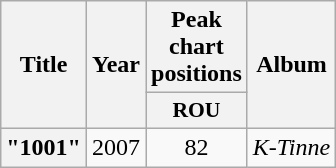<table class="wikitable plainrowheaders" style="text-align:center;">
<tr>
<th scope="col" rowspan="2">Title</th>
<th scope="col" rowspan="2">Year</th>
<th scope="col" colspan="1">Peak chart positions</th>
<th scope="col" rowspan="2">Album</th>
</tr>
<tr>
<th scope="col" style="width:3em;font-size:90%;">ROU<br></th>
</tr>
<tr>
<th scope="row">"1001"</th>
<td>2007</td>
<td>82</td>
<td><em>K-Tinne</em></td>
</tr>
</table>
